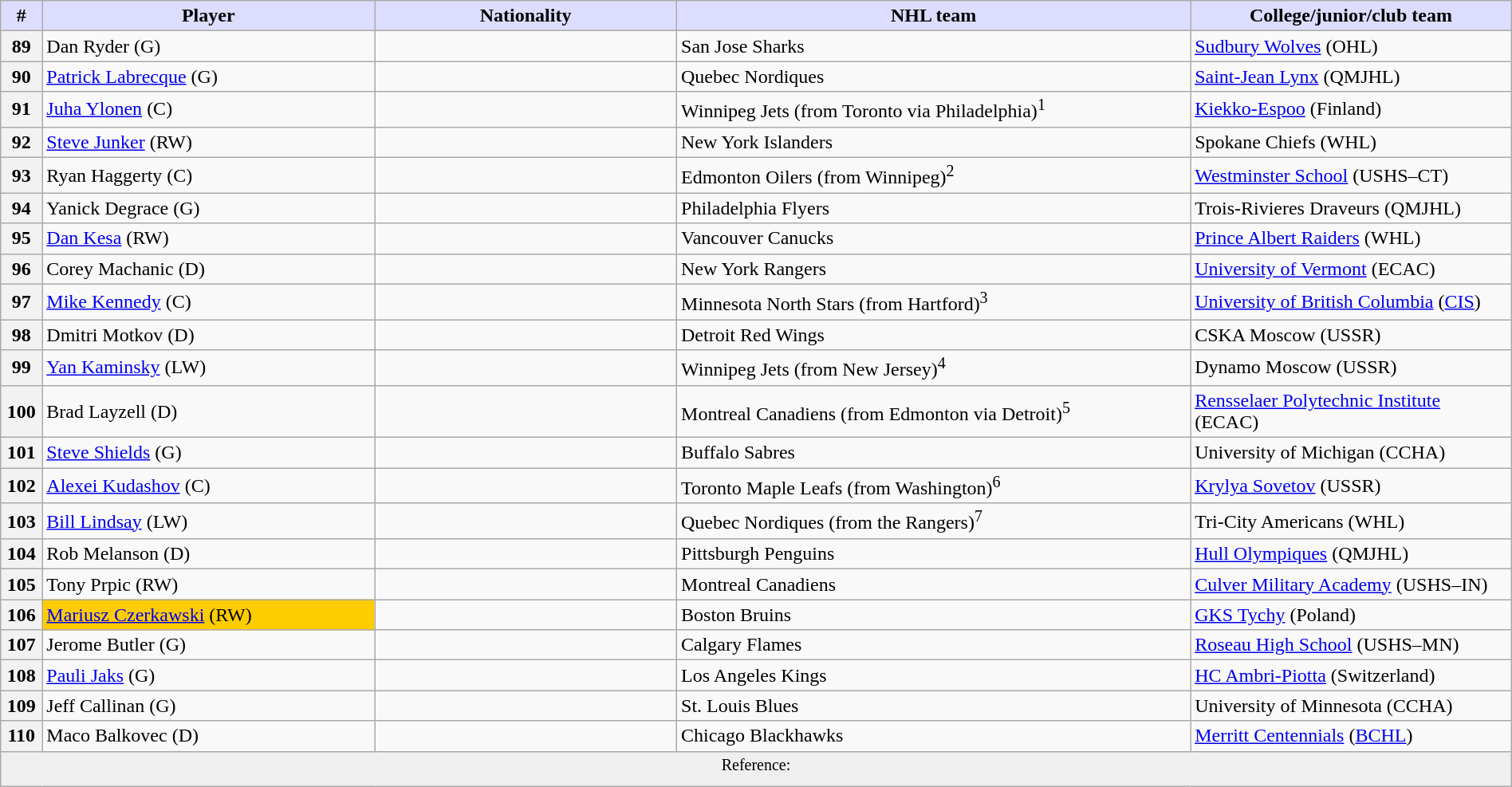<table class="wikitable" style="width: 100%">
<tr>
<th style="background:#ddf; width:2.75%;">#</th>
<th style="background:#ddf; width:22.0%;">Player</th>
<th style="background:#ddf; width:20.0%;">Nationality</th>
<th style="background:#ddf; width:34.0%;">NHL team</th>
<th style="background:#ddf; width:100.0%;">College/junior/club team</th>
</tr>
<tr>
<th>89</th>
<td>Dan Ryder (G)</td>
<td></td>
<td>San Jose Sharks</td>
<td><a href='#'>Sudbury Wolves</a> (OHL)</td>
</tr>
<tr>
<th>90</th>
<td><a href='#'>Patrick Labrecque</a> (G)</td>
<td></td>
<td>Quebec Nordiques</td>
<td><a href='#'>Saint-Jean Lynx</a> (QMJHL)</td>
</tr>
<tr>
<th>91</th>
<td><a href='#'>Juha Ylonen</a> (C)</td>
<td></td>
<td>Winnipeg Jets (from Toronto via Philadelphia)<sup>1</sup></td>
<td><a href='#'>Kiekko-Espoo</a> (Finland)</td>
</tr>
<tr>
<th>92</th>
<td><a href='#'>Steve Junker</a> (RW)</td>
<td></td>
<td>New York Islanders</td>
<td>Spokane Chiefs (WHL)</td>
</tr>
<tr>
<th>93</th>
<td>Ryan Haggerty (C)</td>
<td></td>
<td>Edmonton Oilers (from Winnipeg)<sup>2</sup></td>
<td><a href='#'>Westminster School</a> (USHS–CT)</td>
</tr>
<tr>
<th>94</th>
<td>Yanick Degrace (G)</td>
<td></td>
<td>Philadelphia Flyers</td>
<td>Trois-Rivieres Draveurs (QMJHL)</td>
</tr>
<tr>
<th>95</th>
<td><a href='#'>Dan Kesa</a> (RW)</td>
<td></td>
<td>Vancouver Canucks</td>
<td><a href='#'>Prince Albert Raiders</a> (WHL)</td>
</tr>
<tr>
<th>96</th>
<td>Corey Machanic (D)</td>
<td></td>
<td>New York Rangers</td>
<td><a href='#'>University of Vermont</a> (ECAC)</td>
</tr>
<tr>
<th>97</th>
<td><a href='#'>Mike Kennedy</a> (C)</td>
<td></td>
<td>Minnesota North Stars (from Hartford)<sup>3</sup></td>
<td><a href='#'>University of British Columbia</a> (<a href='#'>CIS</a>)</td>
</tr>
<tr>
<th>98</th>
<td>Dmitri Motkov (D)</td>
<td></td>
<td>Detroit Red Wings</td>
<td>CSKA Moscow (USSR)</td>
</tr>
<tr>
<th>99</th>
<td><a href='#'>Yan Kaminsky</a> (LW)</td>
<td></td>
<td>Winnipeg Jets (from New Jersey)<sup>4</sup></td>
<td>Dynamo Moscow (USSR)</td>
</tr>
<tr>
<th>100</th>
<td>Brad Layzell (D)</td>
<td></td>
<td>Montreal Canadiens (from Edmonton via Detroit)<sup>5</sup></td>
<td><a href='#'>Rensselaer Polytechnic Institute</a> (ECAC)</td>
</tr>
<tr>
<th>101</th>
<td><a href='#'>Steve Shields</a> (G)</td>
<td></td>
<td>Buffalo Sabres</td>
<td>University of Michigan (CCHA)</td>
</tr>
<tr>
<th>102</th>
<td><a href='#'>Alexei Kudashov</a> (C)</td>
<td></td>
<td>Toronto Maple Leafs (from Washington)<sup>6</sup></td>
<td><a href='#'>Krylya Sovetov</a> (USSR)</td>
</tr>
<tr>
<th>103</th>
<td><a href='#'>Bill Lindsay</a> (LW)</td>
<td></td>
<td>Quebec Nordiques (from the Rangers)<sup>7</sup></td>
<td>Tri-City Americans (WHL)</td>
</tr>
<tr>
<th>104</th>
<td>Rob Melanson (D)</td>
<td></td>
<td>Pittsburgh Penguins</td>
<td><a href='#'>Hull Olympiques</a> (QMJHL)</td>
</tr>
<tr>
<th>105</th>
<td>Tony Prpic (RW)</td>
<td></td>
<td>Montreal Canadiens</td>
<td><a href='#'>Culver Military Academy</a> (USHS–IN)</td>
</tr>
<tr>
<th>106</th>
<td bgcolor="#FFCC00"><a href='#'>Mariusz Czerkawski</a> (RW)</td>
<td></td>
<td>Boston Bruins</td>
<td><a href='#'>GKS Tychy</a> (Poland)</td>
</tr>
<tr>
<th>107</th>
<td>Jerome Butler (G)</td>
<td></td>
<td>Calgary Flames</td>
<td><a href='#'>Roseau High School</a> (USHS–MN)</td>
</tr>
<tr>
<th>108</th>
<td><a href='#'>Pauli Jaks</a> (G)</td>
<td></td>
<td>Los Angeles Kings</td>
<td><a href='#'>HC Ambri-Piotta</a> (Switzerland)</td>
</tr>
<tr>
<th>109</th>
<td>Jeff Callinan (G)</td>
<td></td>
<td>St. Louis Blues</td>
<td>University of Minnesota (CCHA)</td>
</tr>
<tr>
<th>110</th>
<td>Maco Balkovec (D)</td>
<td></td>
<td>Chicago Blackhawks</td>
<td><a href='#'>Merritt Centennials</a> (<a href='#'>BCHL</a>)</td>
</tr>
<tr>
<td align=center colspan="6" bgcolor="#efefef"><sup>Reference:  </sup></td>
</tr>
</table>
